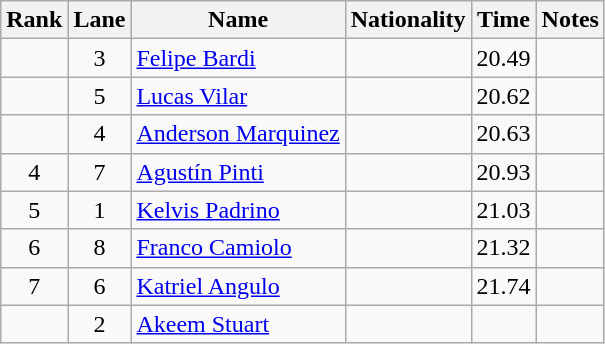<table class="wikitable sortable" style="text-align:center">
<tr>
<th>Rank</th>
<th>Lane</th>
<th>Name</th>
<th>Nationality</th>
<th>Time</th>
<th>Notes</th>
</tr>
<tr>
<td></td>
<td>3</td>
<td align=left><a href='#'>Felipe Bardi</a></td>
<td align=left></td>
<td>20.49</td>
<td></td>
</tr>
<tr>
<td></td>
<td>5</td>
<td align=left><a href='#'>Lucas Vilar</a></td>
<td align=left></td>
<td>20.62</td>
<td></td>
</tr>
<tr>
<td></td>
<td>4</td>
<td align=left><a href='#'>Anderson Marquinez</a></td>
<td align=left></td>
<td>20.63</td>
<td></td>
</tr>
<tr>
<td>4</td>
<td>7</td>
<td align=left><a href='#'>Agustín Pinti</a></td>
<td align=left></td>
<td>20.93</td>
<td></td>
</tr>
<tr>
<td>5</td>
<td>1</td>
<td align=left><a href='#'>Kelvis Padrino</a></td>
<td align=left></td>
<td>21.03</td>
<td><strong></strong></td>
</tr>
<tr>
<td>6</td>
<td>8</td>
<td align=left><a href='#'>Franco Camiolo</a></td>
<td align=left></td>
<td>21.32</td>
<td></td>
</tr>
<tr>
<td>7</td>
<td>6</td>
<td align=left><a href='#'>Katriel Angulo</a></td>
<td align=left></td>
<td>21.74</td>
<td></td>
</tr>
<tr>
<td></td>
<td>2</td>
<td align=left><a href='#'>Akeem Stuart</a></td>
<td align=left></td>
<td></td>
<td></td>
</tr>
</table>
